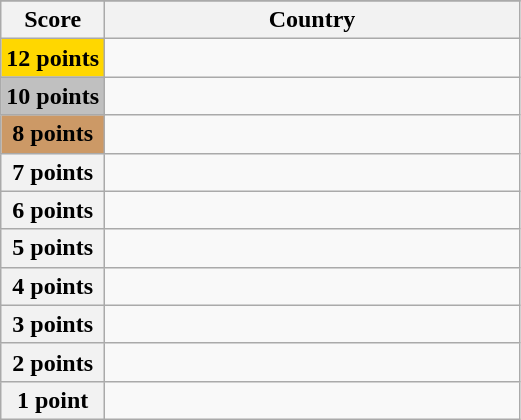<table class="wikitable">
<tr>
</tr>
<tr>
<th scope="col" width="20%">Score</th>
<th scope="col">Country</th>
</tr>
<tr>
<th scope="row" style="background:gold">12 points</th>
<td></td>
</tr>
<tr>
<th scope="row" style="background:silver">10 points</th>
<td></td>
</tr>
<tr>
<th scope="row" style="background:#CC9966">8 points</th>
<td></td>
</tr>
<tr>
<th scope="row">7 points</th>
<td></td>
</tr>
<tr>
<th scope="row">6 points</th>
<td></td>
</tr>
<tr>
<th scope="row">5 points</th>
<td></td>
</tr>
<tr>
<th scope="row">4 points</th>
<td></td>
</tr>
<tr>
<th scope="row">3 points</th>
<td></td>
</tr>
<tr>
<th scope="row">2 points</th>
<td></td>
</tr>
<tr>
<th scope="row">1 point</th>
<td></td>
</tr>
</table>
